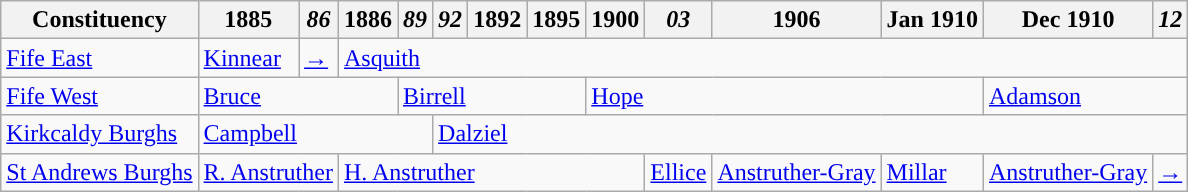<table class="wikitable">
<tr>
<th>Constituency</th>
<th>1885</th>
<th><em>86</em></th>
<th>1886</th>
<th><em>89</em></th>
<th><em>92</em></th>
<th>1892</th>
<th>1895</th>
<th>1900</th>
<th><em>03</em></th>
<th>1906</th>
<th>Jan 1910</th>
<th>Dec 1910</th>
<th><em>12</em></th>
</tr>
<tr>
<td><a href='#'>Fife East</a></td>
<td><a href='#'>Kinnear</a></td>
<td><a href='#'>→</a></td>
<td colspan="11"><a href='#'>Asquith</a></td>
</tr>
<tr>
<td><a href='#'>Fife West</a></td>
<td colspan="3"><a href='#'>Bruce</a></td>
<td colspan="4"><a href='#'>Birrell</a></td>
<td colspan="4"><a href='#'>Hope</a></td>
<td colspan="2"><a href='#'>Adamson</a></td>
</tr>
<tr>
<td><a href='#'>Kirkcaldy Burghs</a></td>
<td colspan="4"><a href='#'>Campbell</a></td>
<td colspan="9"><a href='#'>Dalziel</a></td>
</tr>
<tr>
<td><a href='#'>St Andrews Burghs</a></td>
<td colspan="2"><a href='#'>R. Anstruther</a></td>
<td colspan="6"><a href='#'>H. Anstruther</a></td>
<td><a href='#'>Ellice</a></td>
<td><a href='#'>Anstruther-Gray</a></td>
<td><a href='#'>Millar</a></td>
<td><a href='#'>Anstruther-Gray</a></td>
<td><a href='#'>→</a></td>
</tr>
</table>
